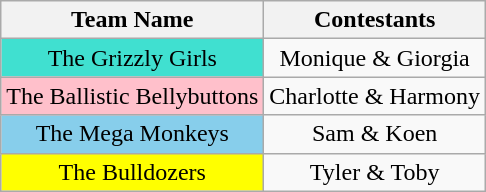<table class="wikitable" style="text-align:center">
<tr valign="top">
<th>Team Name</th>
<th>Contestants</th>
</tr>
<tr>
<td bgcolor="turquoise">The Grizzly Girls</td>
<td>Monique & Giorgia</td>
</tr>
<tr>
<td bgcolor="pink">The Ballistic Bellybuttons</td>
<td>Charlotte & Harmony</td>
</tr>
<tr>
<td bgcolor="skyblue">The Mega Monkeys</td>
<td>Sam & Koen</td>
</tr>
<tr>
<td bgcolor="yellow">The Bulldozers</td>
<td>Tyler & Toby</td>
</tr>
</table>
